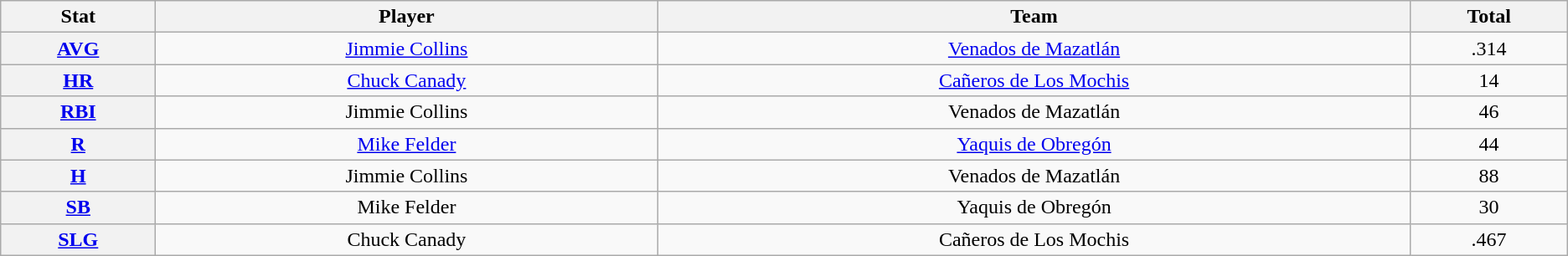<table class="wikitable" style="text-align:center;">
<tr>
<th scope="col" width="3%">Stat</th>
<th scope="col" width="10%">Player</th>
<th scope="col" width="15%">Team</th>
<th scope="col" width="3%">Total</th>
</tr>
<tr>
<th scope="row" style="text-align:center;"><a href='#'>AVG</a></th>
<td> <a href='#'>Jimmie Collins</a></td>
<td><a href='#'>Venados de Mazatlán</a></td>
<td>.314</td>
</tr>
<tr>
<th scope="row" style="text-align:center;"><a href='#'>HR</a></th>
<td> <a href='#'>Chuck Canady</a></td>
<td><a href='#'>Cañeros de Los Mochis</a></td>
<td>14</td>
</tr>
<tr>
<th scope="row" style="text-align:center;"><a href='#'>RBI</a></th>
<td> Jimmie Collins</td>
<td>Venados de Mazatlán</td>
<td>46</td>
</tr>
<tr>
<th scope="row" style="text-align:center;"><a href='#'>R</a></th>
<td> <a href='#'>Mike Felder</a></td>
<td><a href='#'>Yaquis de Obregón</a></td>
<td>44</td>
</tr>
<tr>
<th scope="row" style="text-align:center;"><a href='#'>H</a></th>
<td> Jimmie Collins</td>
<td>Venados de Mazatlán</td>
<td>88</td>
</tr>
<tr>
<th scope="row" style="text-align:center;"><a href='#'>SB</a></th>
<td> Mike Felder</td>
<td>Yaquis de Obregón</td>
<td>30</td>
</tr>
<tr>
<th scope="row" style="text-align:center;"><a href='#'>SLG</a></th>
<td> Chuck Canady</td>
<td>Cañeros de Los Mochis</td>
<td>.467</td>
</tr>
</table>
